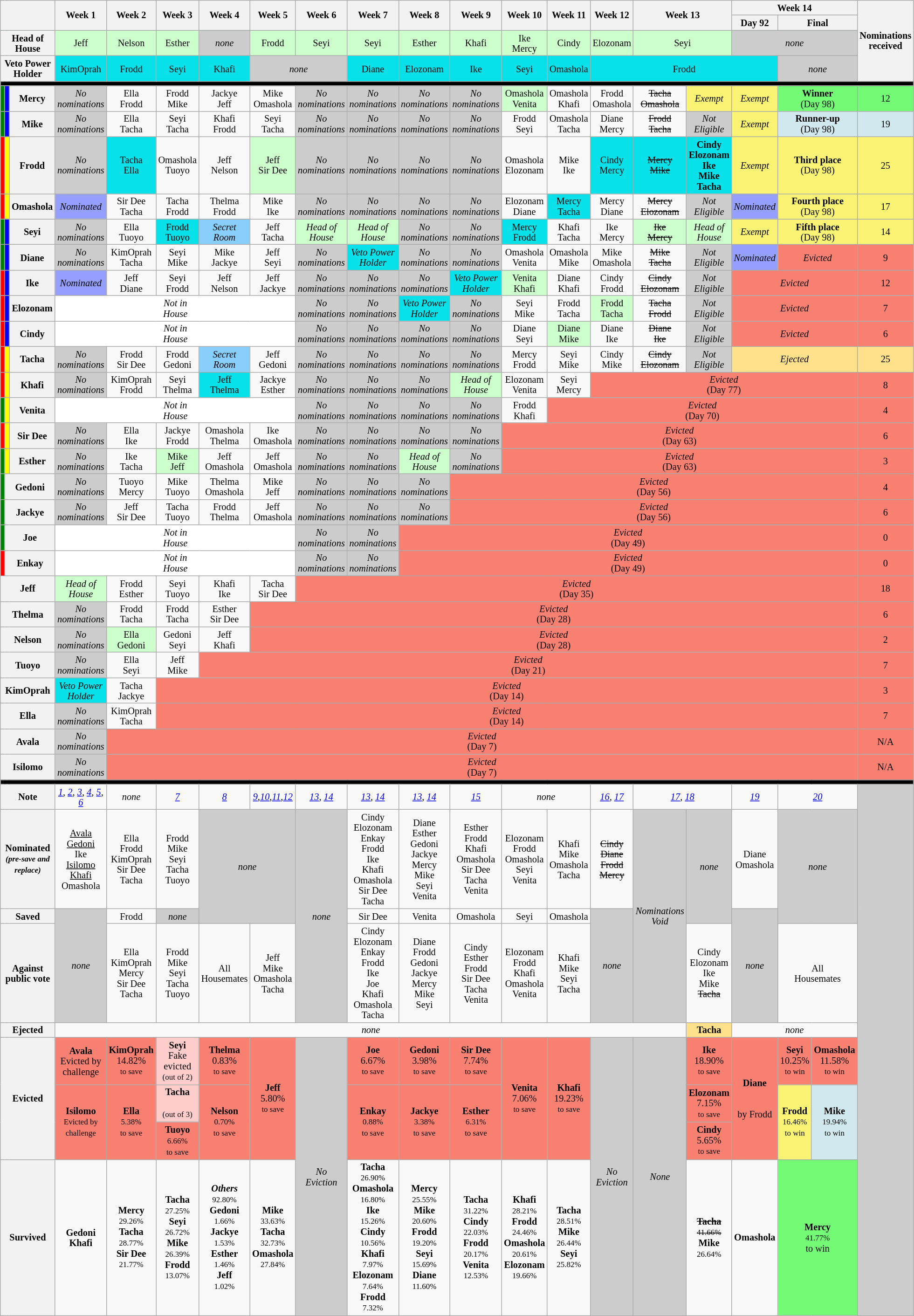<table class="wikitable" style="text-align:center; font-size:85%; line-height:15px;">
<tr>
<th rowspan="2" colspan="3" style="width:5%;"></th>
<th rowspan="2" style="width:5%;">Week 1</th>
<th rowspan="2" style="width:5%;">Week 2</th>
<th rowspan="2" style="width:5%;">Week 3</th>
<th rowspan="2" style="width:5%;">Week 4</th>
<th rowspan="2" style="width:5%;">Week 5</th>
<th rowspan="2" style="width:5%;">Week 6</th>
<th rowspan="2" style="width:5%;">Week 7</th>
<th rowspan="2" style="width:5%;">Week 8</th>
<th rowspan="2" style="width:5%;">Week 9</th>
<th rowspan="2" style="width:5%;">Week 10</th>
<th rowspan="2" style="width:5%;">Week 11</th>
<th rowspan="2" style="width:5%;">Week 12</th>
<th rowspan="2" colspan="2" style="width:10%;">Week 13</th>
<th colspan="3" style="width:15%;">Week 14</th>
<th rowspan="4" style="width:1%;">Nominations<br>received</th>
</tr>
<tr>
<th style="width:5%;">Day 92</th>
<th colspan="2" style="width:10%;">Final</th>
</tr>
<tr style="background:#cfc">
<th colspan="3">Head of<br>House</th>
<td>Jeff</td>
<td>Nelson</td>
<td>Esther</td>
<td style="background:#ccc"><em>none</em></td>
<td>Frodd</td>
<td>Seyi</td>
<td>Seyi</td>
<td>Esther</td>
<td>Khafi</td>
<td>Ike<br>Mercy</td>
<td>Cindy</td>
<td>Elozonam</td>
<td colspan="2">Seyi</td>
<td colspan="3" style="background:#ccc"><em>none</em></td>
</tr>
<tr style="background:#05E0E9">
<th colspan="3">Veto Power<br>Holder</th>
<td>KimOprah</td>
<td>Frodd</td>
<td>Seyi</td>
<td>Khafi</td>
<td colspan="2" style="background:#ccc"><em>none</em></td>
<td>Diane</td>
<td>Elozonam</td>
<td>Ike</td>
<td>Seyi</td>
<td>Omashola</td>
<td colspan="4">Frodd</td>
<td colspan="2" style="background:#ccc"><em>none</em></td>
</tr>
<tr>
<th colspan="21" style="background:#000;"></th>
</tr>
<tr>
<th style="background:green;"></th>
<th style="background:blue;"></th>
<th>Mercy</th>
<td style="background:#cccccc;"><em>No<br>nominations</em></td>
<td>Ella<br>Frodd</td>
<td>Frodd<br>Mike</td>
<td>Jackye<br>Jeff</td>
<td>Mike<br>Omashola</td>
<td style="background:#CCC;"><em>No<br>nominations</em></td>
<td style="background:#CCC;"><em>No<br>nominations</em></td>
<td style="background:#CCC;"><em>No<br>nominations</em></td>
<td style="background:#CCC;"><em>No<br>nominations</em></td>
<td style="background:#cfc">Omashola<br>Venita</td>
<td>Omashola<br>Khafi</td>
<td>Frodd<br>Omashola</td>
<td><s>Tacha<br>Omashola</s></td>
<td style="background:#FBF373;"><em>Exempt</em></td>
<td style="background:#FBF373;"><em>Exempt</em></td>
<td style="background:#73FB76" colspan="2"><strong>Winner</strong><br>(Day 98)</td>
<td style="background:#73FB76">12</td>
</tr>
<tr>
<th style="background:green;"></th>
<th style="background:blue;"></th>
<th>Mike</th>
<td style="background:#cccccc;"><em>No<br>nominations</em></td>
<td>Ella<br>Tacha</td>
<td>Seyi<br>Tacha</td>
<td>Khafi<br>Frodd</td>
<td>Seyi<br>Tacha</td>
<td style="background:#CCC;"><em>No<br>nominations</em></td>
<td style="background:#CCC;"><em>No<br>nominations</em></td>
<td style="background:#CCC;"><em>No<br>nominations</em></td>
<td style="background:#CCC;"><em>No<br>nominations</em></td>
<td>Frodd<br>Seyi</td>
<td>Omashola<br>Tacha</td>
<td>Diane<br>Mercy</td>
<td><s>Frodd<br>Tacha</s></td>
<td style="background-color:#CCC;"><em>Not<br>Eligible</em></td>
<td style="background:#FBF373;"><em>Exempt</em></td>
<td style="background:#D1E8EF" colspan="2"><strong>Runner-up</strong><br>(Day 98)</td>
<td style="background:#D1E8EF">19</td>
</tr>
<tr>
<th style="background:red;"></th>
<th style="background:yellow;"></th>
<th>Frodd</th>
<td style="background:#cccccc;"><em>No<br>nominations</em></td>
<td style="background:#05E0E9">Tacha<br>Ella</td>
<td>Omashola<br>Tuoyo</td>
<td>Jeff<br>Nelson</td>
<td style="background:#cfc">Jeff<br>Sir Dee</td>
<td style="background:#CCC;"><em>No<br>nominations</em></td>
<td style="background:#CCC;"><em>No<br>nominations</em></td>
<td style="background:#CCC;"><em>No<br>nominations</em></td>
<td style="background:#CCC;"><em>No<br>nominations</em></td>
<td>Omashola<br>Elozonam</td>
<td>Mike<br>Ike</td>
<td style="background:#05E0E9">Cindy<br>Mercy</td>
<td style="background:#05E0E9"><s>Mercy<br>Mike</s></td>
<td style="background:#05E0E9"><strong>Cindy<br>Elozonam<br>Ike<br>Mike<br>Tacha</strong></td>
<td style="background:#FBF373;"><em>Exempt</em></td>
<td style="background:#FBF373" colspan="2"><strong>Third place</strong><br>(Day 98)</td>
<td style="background:#FBF373">25</td>
</tr>
<tr>
<th style="background:red;"></th>
<th style="background:yellow;"></th>
<th>Omashola</th>
<td style="background:#959FFD;"><em>Nominated</em></td>
<td>Sir Dee<br>Tacha</td>
<td>Tacha<br>Frodd</td>
<td>Thelma<br>Frodd</td>
<td>Mike<br>Ike</td>
<td style="background:#CCC;"><em>No<br>nominations</em></td>
<td style="background:#CCC;"><em>No<br>nominations</em></td>
<td style="background:#CCC;"><em>No<br>nominations</em></td>
<td style="background:#CCC;"><em>No<br>nominations</em></td>
<td>Elozonam<br>Diane</td>
<td style="background:#05E0E9">Mercy<br>Tacha</td>
<td>Mercy<br>Diane</td>
<td><s>Mercy<br>Elozonam</s></td>
<td style="background-color:#CCC;"><em>Not<br>Eligible</em></td>
<td style="background:#959FFD;"><em>Nominated</em></td>
<td style="background:#FBF373" colspan="2"><strong>Fourth place</strong><br>(Day 98)</td>
<td style="background:#FBF373">17</td>
</tr>
<tr>
<th style="background:green;"></th>
<th style="background:blue;"></th>
<th>Seyi</th>
<td style="background:#cccccc;"><em>No<br>nominations</em></td>
<td>Ella<br>Tuoyo</td>
<td style="background:#05E0E9">Frodd<br>Tuoyo</td>
<td style="background:#87CEFA"><em>Secret<br>Room</em></td>
<td>Jeff<br>Tacha</td>
<td style="background:#cfc"><em>Head of<br>House</em></td>
<td style="background:#cfc"><em>Head of<br>House</em></td>
<td style="background:#CCC;"><em>No<br>nominations</em></td>
<td style="background:#CCC;"><em>No<br>nominations</em></td>
<td style="background:#05E0E9">Mercy<br>Frodd</td>
<td>Khafi<br>Tacha</td>
<td>Ike<br>Mercy</td>
<td style="background:#cfc"><s>Ike<br>Mercy</s></td>
<td style="background:#cfc"><em>Head of<br>House</em></td>
<td style="background:#FBF373;"><em>Exempt</em></td>
<td style="background:#FBF373" colspan="2"><strong>Fifth place</strong><br>(Day 98)</td>
<td style="background:#FBF373">14</td>
</tr>
<tr>
<th style="background:green;"></th>
<th style="background:blue;"></th>
<th>Diane</th>
<td style="background:#cccccc;"><em>No<br>nominations</em></td>
<td>KimOprah<br>Tacha</td>
<td>Seyi<br>Mike</td>
<td>Mike<br>Jackye</td>
<td>Jeff<br>Seyi</td>
<td style="background:#CCC;"><em>No<br>nominations</em></td>
<td style="background:#05E0E9"><em>Veto Power<br>Holder</em></td>
<td style="background:#CCC;"><em>No<br>nominations</em></td>
<td style="background:#CCC;"><em>No<br>nominations</em></td>
<td>Omashola<br>Venita</td>
<td>Omashola <br>Mike</td>
<td>Mike<br>Omashola</td>
<td><s>Mike<br>Tacha</s></td>
<td style="background-color:#CCC;"><em>Not<br>Eligible</em></td>
<td style="background:#959FFD;"><em>Nominated</em></td>
<td colspan="2" style="background:salmon;"><em>Evicted</em><br></td>
<td style="background:salmon;">9</td>
</tr>
<tr>
<th style="background:red;"></th>
<th style="background:blue;"></th>
<th>Ike</th>
<td style="background:#959FFD;"><em>Nominated</em></td>
<td>Jeff<br>Diane</td>
<td>Seyi<br>Frodd</td>
<td>Jeff<br>Nelson</td>
<td>Jeff<br>Jackye</td>
<td style="background:#CCC;"><em>No<br>nominations</em></td>
<td style="background:#CCC;"><em>No<br>nominations</em></td>
<td style="background:#CCC;"><em>No<br>nominations</em></td>
<td style="background:#05E0E9"><em>Veto Power<br>Holder</em></td>
<td style="background:#cfc">Venita<br>Khafi</td>
<td>Diane<br>Khafi</td>
<td>Cindy<br>Frodd</td>
<td><s>Cindy<br>Elozonam</s></td>
<td style="background-color:#CCC;"><em>Not<br>Eligible</em></td>
<td colspan="3" style="background:salmon;"><em>Evicted</em><br></td>
<td style="background:salmon;">12</td>
</tr>
<tr>
<th style="background:red;"></th>
<th style="background:blue;"></th>
<th>Elozonam</th>
<td colspan="5" style="background:white;"><em>Not in<br>House</em></td>
<td style="background:#CCC;"><em>No<br>nominations</em></td>
<td style="background:#CCC;"><em>No<br>nominations</em></td>
<td style="background:#05E0E9"><em>Veto Power<br>Holder</em></td>
<td style="background:#CCC;"><em>No<br>nominations</em></td>
<td>Seyi<br>Mike</td>
<td>Frodd<br>Tacha</td>
<td style="background:#cfc">Frodd<br>Tacha</td>
<td><s>Tacha<br>Frodd</s></td>
<td style="background-color:#CCC;"><em>Not<br>Eligible</em></td>
<td colspan="3" style="background:salmon;"><em>Evicted</em><br></td>
<td style="background:salmon;">7</td>
</tr>
<tr>
<th style="background:red;"></th>
<th style="background:blue;"></th>
<th>Cindy</th>
<td style="background:white;" colspan="5"><em>Not in<br>House</em></td>
<td style="background:#CCC;"><em>No<br>nominations</em></td>
<td style="background:#CCC;"><em>No<br>nominations</em></td>
<td style="background:#CCC;"><em>No<br>nominations</em></td>
<td style="background:#CCC;"><em>No<br>nominations</em></td>
<td>Diane<br>Seyi</td>
<td style="background:#cfc">Diane <br>Mike</td>
<td>Diane<br>Ike</td>
<td><s>Diane<br>Ike</s></td>
<td style="background-color:#CCC;"><em>Not<br>Eligible</em></td>
<td colspan="3" style="background:salmon;"><em>Evicted</em><br></td>
<td style="background:salmon;">6</td>
</tr>
<tr>
<th style="background:red;"></th>
<th style="background:yellow;"></th>
<th>Tacha</th>
<td style="background:#cccccc;"><em>No<br>nominations</em></td>
<td>Frodd<br>Sir Dee</td>
<td>Frodd<br>Gedoni</td>
<td style="background:#87CEFA"><em>Secret<br>Room</em></td>
<td>Jeff<br>Gedoni</td>
<td style="background:#CCC;"><em>No<br>nominations</em></td>
<td style="background:#CCC;"><em>No<br>nominations</em></td>
<td style="background:#CCC;"><em>No<br>nominations</em></td>
<td style="background:#CCC;"><em>No<br>nominations</em></td>
<td>Mercy<br>Frodd</td>
<td>Seyi<br>Mike</td>
<td>Cindy<br>Mike</td>
<td><s>Cindy<br>Elozonam</s></td>
<td style="background-color:#CCC;"><em>Not<br>Eligible</em></td>
<td colspan="3" style="background:#FFE08B;"><em>Ejected</em><br></td>
<td style="background:#FFE08B;">25</td>
</tr>
<tr>
<th style="background:red;"></th>
<th style="background:yellow;"></th>
<th>Khafi</th>
<td style="background:#cccccc;"><em>No<br>nominations</em></td>
<td>KimOprah<br>Frodd</td>
<td>Seyi<br>Thelma</td>
<td style="background:#05E0E9">Jeff<br>Thelma</td>
<td>Jackye<br>Esther</td>
<td style="background:#CCC;"><em>No<br>nominations</em></td>
<td style="background:#CCC;"><em>No<br>nominations</em></td>
<td style="background:#CCC;"><em>No<br>nominations</em></td>
<td style="background:#cfc"><em>Head of <br> House</em></td>
<td>Elozonam<br>Venita</td>
<td>Seyi<br>Mercy</td>
<td colspan="6" style="background:salmon;"><em>Evicted</em><br>(Day 77)</td>
<td style="background:salmon;">8</td>
</tr>
<tr>
<th style="background:green;"></th>
<th style="background:yellow;"></th>
<th>Venita</th>
<td style="background:white;" colspan="5"><em>Not in<br>House</em></td>
<td style="background:#CCC;"><em>No<br>nominations</em></td>
<td style="background:#CCC;"><em>No<br>nominations</em></td>
<td style="background:#CCC;"><em>No<br>nominations</em></td>
<td style="background:#CCC;"><em>No<br>nominations</em></td>
<td>Frodd<br>Khafi</td>
<td colspan="7" style="background:salmon;"><em>Evicted</em><br>(Day 70)</td>
<td style="background:salmon;">4</td>
</tr>
<tr>
<th style="background:red;"></th>
<th style="background:yellow;"></th>
<th>Sir Dee</th>
<td style="background:#cccccc;"><em>No<br>nominations</em></td>
<td>Ella<br>Ike</td>
<td>Jackye<br>Frodd</td>
<td>Omashola<br>Thelma</td>
<td>Ike<br>Omashola</td>
<td style="background:#CCC;"><em>No<br>nominations</em></td>
<td style="background:#CCC;"><em>No<br>nominations</em></td>
<td style="background:#CCC;"><em>No<br>nominations</em></td>
<td style="background:#CCC;"><em>No<br>nominations</em></td>
<td colspan="8" style="background:salmon;"><em>Evicted</em><br>(Day 63)</td>
<td style="background:salmon;">6</td>
</tr>
<tr>
<th style="background:green;"></th>
<th style="background:yellow;"></th>
<th>Esther</th>
<td style="background:#cccccc;"><em>No<br>nominations</em></td>
<td>Ike<br>Tacha</td>
<td style="background:#cfc">Mike<br>Jeff</td>
<td>Jeff<br>Omashola</td>
<td>Jeff<br>Omashola</td>
<td style="background:#CCC;"><em>No<br>nominations</em></td>
<td style="background:#CCC;"><em>No<br>nominations</em></td>
<td style="background:#cfc"><em>Head of<br>House</em></td>
<td style="background:#CCC;"><em>No<br>nominations</em></td>
<td colspan="8" style="background:salmon;"><em>Evicted</em><br>(Day 63)</td>
<td style="background:salmon;">3</td>
</tr>
<tr>
<th style="background:green;"></th>
<th colspan="2">Gedoni</th>
<td style="background:#cccccc;"><em>No<br>nominations</em></td>
<td>Tuoyo<br>Mercy</td>
<td>Mike<br>Tuoyo</td>
<td>Thelma<br>Omashola</td>
<td>Mike<br>Jeff</td>
<td style="background:#CCC;"><em>No<br>nominations</em></td>
<td style="background:#CCC;"><em>No<br>nominations</em></td>
<td style="background:#CCC;"><em>No<br>nominations</em></td>
<td colspan="9" style="background:salmon;"><em>Evicted</em><br>(Day 56)</td>
<td style="background:salmon;">4</td>
</tr>
<tr>
<th style="background:green;"></th>
<th colspan="2">Jackye</th>
<td style="background:#cccccc;"><em>No<br>nominations</em></td>
<td>Jeff<br>Sir Dee</td>
<td>Tacha<br>Tuoyo</td>
<td>Frodd<br>Thelma</td>
<td>Jeff<br>Omashola</td>
<td style="background:#CCC;"><em>No<br>nominations</em></td>
<td style="background:#CCC;"><em>No<br>nominations</em></td>
<td style="background:#CCC;"><em>No<br>nominations</em></td>
<td colspan="9" style="background:salmon;"><em>Evicted</em><br>(Day 56)</td>
<td style="background:salmon;">6</td>
</tr>
<tr>
<th style="background:green;"></th>
<th colspan="2">Joe</th>
<td style="background:white;" colspan="5"><em>Not in<br>House</em></td>
<td style="background:#CCC;"><em>No<br>nominations</em></td>
<td style="background:#CCC;"><em>No<br>nominations</em></td>
<td colspan="10" style="background:salmon;"><em>Evicted</em><br>(Day 49)</td>
<td style="background:salmon;">0</td>
</tr>
<tr>
<th style="background:red;"></th>
<th colspan="2">Enkay</th>
<td style="background:white;" colspan="5"><em>Not in<br>House</em></td>
<td style="background:#CCC;"><em>No<br>nominations</em></td>
<td style="background:#CCC;"><em>No<br>nominations</em></td>
<td colspan="10" style="background:salmon;"><em>Evicted</em><br>(Day 49)</td>
<td style="background:salmon;">0</td>
</tr>
<tr>
<th colspan="3">Jeff</th>
<td style="background:#cfc"><em>Head of<br>House</em></td>
<td>Frodd<br>Esther</td>
<td>Seyi<br>Tuoyo</td>
<td>Khafi<br>Ike</td>
<td>Tacha<br>Sir Dee</td>
<td colspan="12" style="background:salmon;"><em>Evicted</em><br>(Day 35)</td>
<td style="background:salmon;">18</td>
</tr>
<tr>
<th colspan="3">Thelma</th>
<td style="background:#cccccc;"><em>No<br>nominations</em></td>
<td>Frodd<br>Tacha</td>
<td>Frodd<br>Tacha</td>
<td>Esther<br>Sir Dee</td>
<td colspan="13" style="background:salmon;"><em>Evicted</em><br>(Day 28)</td>
<td style="background:salmon;">6</td>
</tr>
<tr>
<th colspan="3">Nelson</th>
<td style="background:#cccccc;"><em>No<br>nominations</em></td>
<td style="background:#cfc">Ella<br>Gedoni</td>
<td>Gedoni<br>Seyi</td>
<td>Jeff<br>Khafi</td>
<td colspan="13" style="background:salmon;"><em>Evicted</em><br>(Day 28)</td>
<td style="background:salmon;">2</td>
</tr>
<tr>
<th colspan="3">Tuoyo</th>
<td style="background:#cccccc;"><em>No<br>nominations</em></td>
<td>Ella<br>Seyi</td>
<td>Jeff<br>Mike</td>
<td colspan="14" style="background:salmon;"><em>Evicted</em><br>(Day 21)</td>
<td style="background:salmon;">7</td>
</tr>
<tr>
<th colspan="3">KimOprah</th>
<td style="background:#05E0E9"><em>Veto Power<br>Holder</em></td>
<td>Tacha<br>Jackye</td>
<td colspan="15" style="background:salmon;"><em>Evicted</em><br>(Day 14)</td>
<td style="background:salmon;">3</td>
</tr>
<tr>
<th colspan="3">Ella</th>
<td style="background:#cccccc;"><em>No<br>nominations</em></td>
<td>KimOprah<br>Tacha</td>
<td colspan="15" style="background:salmon;"><em>Evicted</em><br>(Day 14)</td>
<td style="background:salmon;">7</td>
</tr>
<tr>
<th colspan="3">Avala</th>
<td style="background:#cccccc;"><em>No<br>nominations</em></td>
<td colspan="16" style="background:salmon;"><em>Evicted</em><br>(Day 7)</td>
<td style="background:salmon;">N/A</td>
</tr>
<tr>
<th colspan="3">Isilomo</th>
<td style="background:#cccccc;"><em>No<br>nominations</em></td>
<td colspan="16" style="background:salmon;"><em>Evicted</em><br>(Day 7)</td>
<td style="background:salmon;">N/A</td>
</tr>
<tr>
<th colspan="21" style="background:#000;"></th>
</tr>
<tr>
<th colspan="3">Note</th>
<td><em><a href='#'>1</a>, <a href='#'>2</a>, <a href='#'>3</a>, <a href='#'>4</a>, <a href='#'>5</a>, <a href='#'>6</a></em></td>
<td><em>none</em></td>
<td><em><a href='#'>7</a></em></td>
<td><em><a href='#'>8</a></em></td>
<td><em><a href='#'>9</a></em>,<em><a href='#'>10</a></em>,<em><a href='#'>11</a></em>,<em><a href='#'>12</a></em></td>
<td><em><a href='#'>13</a>, <a href='#'>14</a></em></td>
<td><em><a href='#'>13</a>, <a href='#'>14</a></em></td>
<td><em><a href='#'>13</a>, <a href='#'>14</a></em></td>
<td><em><a href='#'>15</a></em></td>
<td colspan="2"><em>none</em></td>
<td><em><a href='#'>16</a>, <a href='#'>17</a></em></td>
<td colspan="2"><em><a href='#'>17</a>, <a href='#'>18</a></em></td>
<td><em><a href='#'>19</a></em></td>
<td colspan="2"><em><a href='#'>20</a></em></td>
<td rowspan="10" style="background:#CCCCCC;"></td>
</tr>
<tr>
<th colspan="3">Nominated<br><small><em>(pre-save and replace)</em></small></th>
<td><u>Avala<br>Gedoni</u><br>Ike<br><u>Isilomo<br>Khafi</u><br>Omashola</td>
<td>Ella<br>Frodd<br>KimOprah<br>Sir Dee<br>Tacha</td>
<td>Frodd<br>Mike<br>Seyi<br>Tacha<br>Tuoyo</td>
<td style="background-color: #ccc;" colspan="2" rowspan="2"><em>none</em></td>
<td style="background-color: #ccc;" rowspan="3"><em>none</em></td>
<td>Cindy<br>Elozonam<br>Enkay<br>Frodd<br>Ike<br>Khafi<br>Omashola<br>Sir Dee<br>Tacha</td>
<td>Diane<br>Esther<br>Gedoni<br>Jackye<br>Mercy<br>Mike<br>Seyi<br>Venita</td>
<td>Esther<br>Frodd<br>Khafi<br>Omashola<br>Sir Dee<br>Tacha<br>Venita</td>
<td>Elozonam<br>Frodd<br>Omashola<br>Seyi<br>Venita</td>
<td>Khafi<br>Mike<br>Omashola<br>Tacha</td>
<td><s>Cindy<br>Diane<br>Frodd<br>Mercy</s></td>
<td style="background-color: #ccc;" rowspan="3"><em>Nominations<br>Void</em></td>
<td style="background-color: #ccc;" rowspan="2"><em>none</em></td>
<td>Diane<br>Omashola</td>
<td style="background-color: #ccc;" colspan="2" rowspan="2"><em>none</em></td>
</tr>
<tr>
<th colspan="3">Saved</th>
<td style="background-color: #ccc;" rowspan="2"><em>none</em></td>
<td>Frodd</td>
<td style="background-color: #ccc;"><em>none</em></td>
<td>Sir Dee</td>
<td>Venita</td>
<td>Omashola</td>
<td>Seyi</td>
<td>Omashola</td>
<td style="background-color: #ccc;" rowspan="2"><em>none</em></td>
<td style="background-color: #ccc;" rowspan="2"><em>none</em></td>
</tr>
<tr>
<th colspan="3">Against<br>public vote</th>
<td>Ella<br>KimOprah<br>Mercy<br>Sir Dee<br>Tacha</td>
<td>Frodd<br>Mike<br>Seyi<br>Tacha<br>Tuoyo</td>
<td>All<br>Housemates</td>
<td>Jeff<br>Mike<br>Omashola<br>Tacha</td>
<td>Cindy<br>Elozonam<br>Enkay<br>Frodd<br>Ike<br>Joe<br>Khafi<br>Omashola<br>Tacha</td>
<td>Diane<br>Frodd<br>Gedoni<br>Jackye<br>Mercy<br>Mike<br>Seyi</td>
<td>Cindy<br>Esther<br>Frodd<br>Sir Dee<br>Tacha<br>Venita</td>
<td>Elozonam<br>Frodd<br>Khafi<br>Omashola<br>Venita</td>
<td>Khafi<br>Mike<br>Seyi<br>Tacha</td>
<td>Cindy<br>Elozonam<br>Ike<br>Mike<br><s>Tacha</s></td>
<td colspan="2">All<br>Housemates</td>
</tr>
<tr>
<th colspan="3">Ejected</th>
<td colspan="13"><em>none</em></td>
<td style="background:#FFE08B;"><strong>Tacha</strong></td>
<td colspan="3"><em>none</em></td>
</tr>
<tr>
<th colspan="3" rowspan="4">Evicted</th>
<td rowspan="2" style="background:salmon;"><strong>Avala</strong><br>Evicted by challenge</td>
<td rowspan="2" style="background:salmon;"><strong>KimOprah</strong><br>14.82%<br><small>to save</small></td>
<td style="background:#fcc;"><strong>Seyi</strong><br>Fake evicted<br><small>(out of 2)</small></td>
<td rowspan="2" style="background:salmon;"><strong>Thelma</strong><br> 0.83%<br><small>to save</small></td>
<td rowspan="4" style="background:salmon;"><strong>Jeff</strong><br>5.80%<br><small>to save</small></td>
<td rowspan="5" style="background:#ccc;"><em>No<br>Eviction</em></td>
<td rowspan="2" style="background:salmon;"><strong>Joe</strong><br>6.67%<br><small>to save</small></td>
<td rowspan="2" style="background:salmon;"><strong>Gedoni</strong><br>3.98%<br><small>to save</small></td>
<td rowspan="2" style="background:salmon;"><strong>Sir Dee</strong><br>7.74%<br><small>to save</small></td>
<td rowspan="4" style="background:salmon;"><strong>Venita</strong><br>7.06%<br><small>to save</small></td>
<td rowspan="4" style="background:salmon;"><strong>Khafi</strong><br>19.23%<br><small>to save</small></td>
<td rowspan="5" style="background:#ccc;"><em>No<br>Eviction</em></td>
<td rowspan="5" style="background:#ccc;"><em>None</em></td>
<td style="background:salmon;"><strong>Ike</strong><br>18.90%<br><small>to save</small></td>
<td rowspan="4" style="background:salmon;"><strong>Diane</strong><br><br><br>by Frodd</td>
<td rowspan="2" style="background:salmon; width:5%"><strong>Seyi</strong><br>10.25%<br><small>to win</small></td>
<td rowspan="2" style="background:salmon; width:5%"><strong>Omashola</strong><br>11.58%<br><small>to win</small></td>
</tr>
<tr>
<td rowspan="2" style="background:#fcc;"><strong>Tacha</strong><br><small><br>(out of 3)</small></td>
<td rowspan="2" style="background:salmon;"><strong>Elozonam</strong><br>7.15%<br><small>to save</small></td>
</tr>
<tr>
<td rowspan="2" style="background:salmon;"><strong>Isilomo</strong><br><small>Evicted by challenge</small></td>
<td rowspan="2" style="background:salmon;"><strong>Ella</strong><br><small>5.38%<br>to save</small></td>
<td rowspan="2" style="background:salmon;"><strong>Nelson</strong><br><small> 0.70%<br>to save</small></td>
<td rowspan="2" style="background:salmon;"><strong>Enkay</strong><br><small> 0.88%<br>to save</small></td>
<td rowspan="2" style="background:salmon;"><strong>Jackye</strong><br><small> 3.38%<br>to save</small></td>
<td rowspan="2" style="background:salmon;"><strong>Esther</strong><br><small>6.31%<br>to save</small></td>
<td rowspan="2" style="background:#FBF373;"><strong>Frodd</strong><br><small>16.46%<br>to win</small></td>
<td rowspan="2" style="background:#D1E8EF;"><strong>Mike</strong><br><small>19.94%<br>to win</small></td>
</tr>
<tr>
<td style="background:salmon;"><strong>Tuoyo</strong><br><small>6.66%<br>to save</small></td>
<td style="background:salmon;"><strong>Cindy</strong><br>5.65%<br><small>to save</small></td>
</tr>
<tr>
<th colspan="3">Survived</th>
<td><strong>Gedoni<br>Khafi</strong></td>
<td><strong>Mercy</strong><br><small>29.26%</small><br><strong>Tacha</strong><br><small>28.77%</small><br><strong>Sir Dee</strong><br><small>21.77%</small></td>
<td><strong>Tacha</strong><br><small>27.25%</small><br><strong>Seyi</strong><br><small>26.72%</small><br><strong>Mike</strong><br><small>26.39%</small><br><strong>Frodd</strong><br><small>13.07%</small></td>
<td><strong><em>Others</em></strong><br><small>92.80%</small><br><strong>Gedoni</strong><br><small>1.66%</small><br><strong>Jackye</strong><br><small>1.53%</small><br><strong>Esther</strong><br><small>1.46%</small><br><strong>Jeff</strong><br><small>1.02%</small></td>
<td><strong>Mike</strong><br><small>33.63%</small><br><strong>Tacha</strong><br><small>32.73%</small><br><strong>Omashola</strong><br><small>27.84%</small></td>
<td><strong>Tacha</strong><br><small>26.90%</small><br><strong>Omashola</strong><br><small>16.80%</small><br><strong>Ike</strong><br><small>15.26%</small><br><strong>Cindy</strong><br><small>10.56%</small><br><strong>Khafi</strong><br><small>7.97%</small><br><strong>Elozonam</strong><br><small>7.64%</small><br><strong>Frodd</strong><br><small>7.32%</small></td>
<td><strong>Mercy</strong><br><small>25.55%</small><br><strong>Mike</strong><br><small>20.60%</small><br><strong>Frodd</strong><br><small>19.20%</small><br><strong>Seyi</strong><br><small>15.69%</small><br><strong>Diane</strong><br><small>11.60%</small></td>
<td><strong>Tacha</strong><br><small>31.22%</small><br><strong>Cindy</strong><br><small>22.03%</small><br><strong>Frodd</strong><br><small>20.17%</small><br><strong>Venita</strong><br><small>12.53%</small></td>
<td><strong>Khafi</strong><br><small>28.21%</small><br><strong>Frodd</strong><br><small>24.46%</small><br><strong>Omashola</strong><br><small>20.61%</small><br><strong>Elozonam</strong><br><small>19.66%</small></td>
<td><strong>Tacha</strong><br><small>28.51%</small><br><strong>Mike</strong><br><small>26.44%</small><br><strong>Seyi</strong><br><small>25.82%</small></td>
<td><s><strong>Tacha</strong><br><small>41.66%</small></s><br><strong>Mike</strong><br><small>26.64%</small></td>
<td><strong>Omashola</strong></td>
<td colspan="2" style="background:#73FB76"><strong>Mercy</strong><br><small>41.77%</small><br>to win</td>
</tr>
</table>
